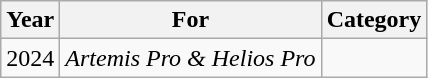<table class="wikitable">
<tr>
<th>Year</th>
<th>For</th>
<th>Category</th>
</tr>
<tr>
<td>2024</td>
<td><em>Artemis Pro & Helios Pro</em></td>
<td></td>
</tr>
</table>
